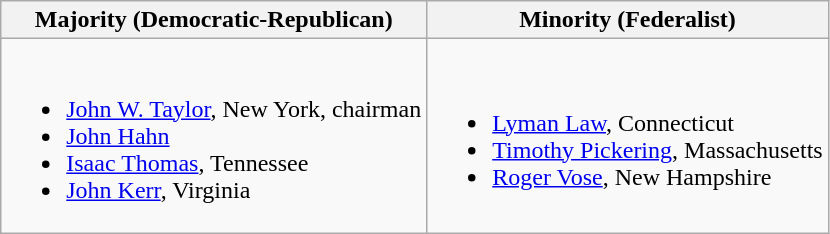<table class=wikitable>
<tr>
<th>Majority (Democratic-Republican)</th>
<th>Minority (Federalist)</th>
</tr>
<tr>
<td><br><ul><li><a href='#'>John W. Taylor</a>, New York, chairman</li><li><a href='#'>John Hahn</a></li><li><a href='#'>Isaac Thomas</a>, Tennessee</li><li><a href='#'>John Kerr</a>, Virginia</li></ul></td>
<td><br><ul><li><a href='#'>Lyman Law</a>, Connecticut</li><li><a href='#'>Timothy Pickering</a>, Massachusetts</li><li><a href='#'>Roger Vose</a>, New Hampshire</li></ul></td>
</tr>
</table>
